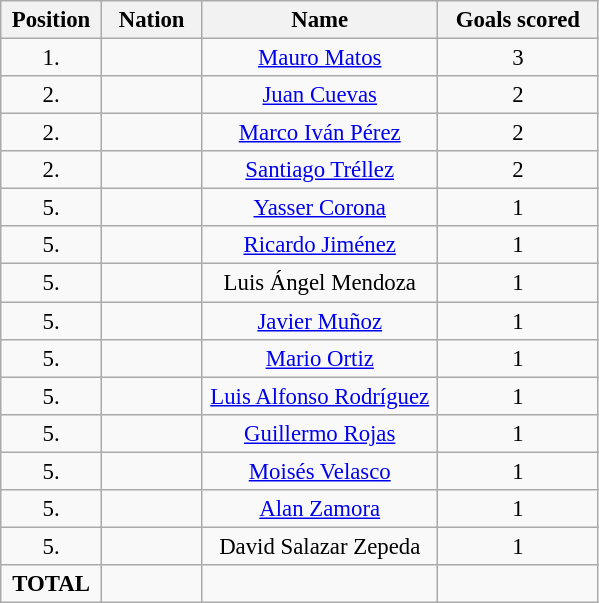<table class="wikitable" style="font-size: 95%; text-align: center;">
<tr>
<th width=60>Position</th>
<th width=60>Nation</th>
<th width=150>Name</th>
<th width=100>Goals scored</th>
</tr>
<tr>
<td>1.</td>
<td></td>
<td><a href='#'>Mauro Matos</a></td>
<td>3</td>
</tr>
<tr>
<td>2.</td>
<td></td>
<td><a href='#'>Juan Cuevas</a></td>
<td>2</td>
</tr>
<tr>
<td>2.</td>
<td></td>
<td><a href='#'>Marco Iván Pérez</a></td>
<td>2</td>
</tr>
<tr>
<td>2.</td>
<td></td>
<td><a href='#'>Santiago Tréllez</a></td>
<td>2</td>
</tr>
<tr>
<td>5.</td>
<td></td>
<td><a href='#'>Yasser Corona</a></td>
<td>1</td>
</tr>
<tr>
<td>5.</td>
<td></td>
<td><a href='#'>Ricardo Jiménez</a></td>
<td>1</td>
</tr>
<tr>
<td>5.</td>
<td></td>
<td>Luis Ángel Mendoza</td>
<td>1</td>
</tr>
<tr>
<td>5.</td>
<td></td>
<td><a href='#'>Javier Muñoz</a></td>
<td>1</td>
</tr>
<tr>
<td>5.</td>
<td></td>
<td><a href='#'>Mario Ortiz</a></td>
<td>1</td>
</tr>
<tr>
<td>5.</td>
<td></td>
<td><a href='#'>Luis Alfonso Rodríguez</a></td>
<td>1</td>
</tr>
<tr>
<td>5.</td>
<td></td>
<td><a href='#'>Guillermo Rojas</a></td>
<td>1</td>
</tr>
<tr>
<td>5.</td>
<td></td>
<td><a href='#'>Moisés Velasco</a></td>
<td>1</td>
</tr>
<tr>
<td>5.</td>
<td></td>
<td><a href='#'>Alan Zamora</a></td>
<td>1</td>
</tr>
<tr>
<td>5.</td>
<td></td>
<td>David Salazar Zepeda</td>
<td>1</td>
</tr>
<tr>
<td><strong>TOTAL</strong></td>
<td></td>
<td></td>
<td></td>
</tr>
</table>
